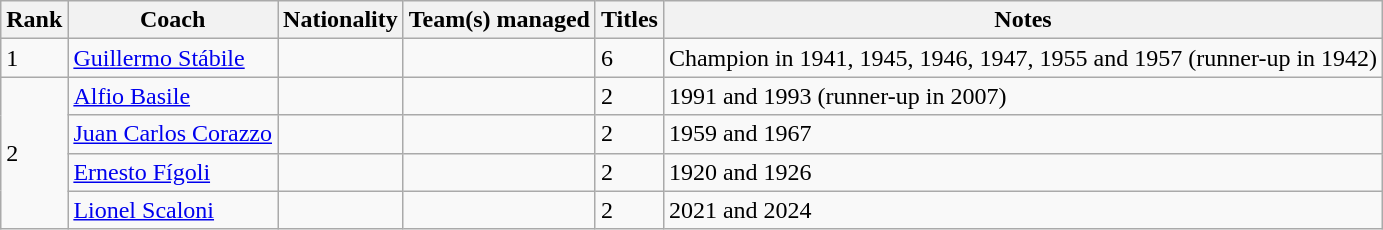<table class=wikitable>
<tr>
<th>Rank</th>
<th>Coach</th>
<th>Nationality</th>
<th>Team(s) managed</th>
<th>Titles</th>
<th>Notes</th>
</tr>
<tr>
<td>1</td>
<td><a href='#'>Guillermo Stábile</a></td>
<td></td>
<td></td>
<td>6</td>
<td>Champion in 1941, 1945, 1946, 1947, 1955 and 1957 (runner-up in 1942)</td>
</tr>
<tr>
<td rowspan="4">2</td>
<td><a href='#'>Alfio Basile</a></td>
<td></td>
<td></td>
<td>2</td>
<td>1991 and 1993 (runner-up in 2007)</td>
</tr>
<tr>
<td><a href='#'>Juan Carlos Corazzo</a></td>
<td></td>
<td></td>
<td>2</td>
<td>1959 and 1967</td>
</tr>
<tr>
<td><a href='#'>Ernesto Fígoli</a></td>
<td></td>
<td></td>
<td>2</td>
<td>1920 and 1926</td>
</tr>
<tr>
<td><a href='#'>Lionel Scaloni</a></td>
<td></td>
<td></td>
<td>2</td>
<td>2021 and 2024</td>
</tr>
</table>
